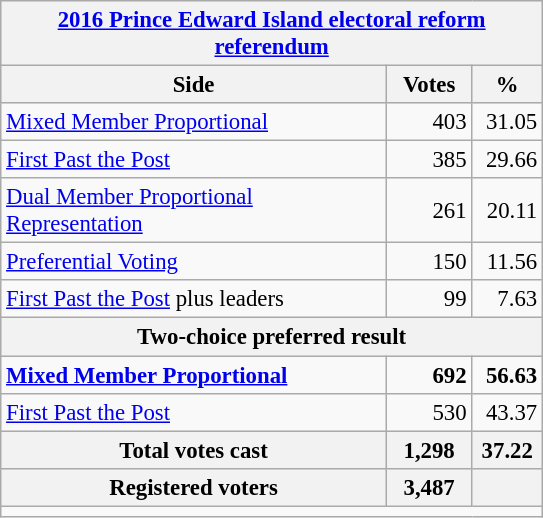<table class="wikitable" style="font-size: 95%; clear:both">
<tr style="background-color:#E9E9E9">
<th colspan=4><a href='#'>2016 Prince Edward Island electoral reform referendum</a></th>
</tr>
<tr style="background-color:#E9E9E9">
<th style="width: 250px">Side</th>
<th style="width: 50px">Votes</th>
<th style="width: 40px">%</th>
</tr>
<tr>
<td><a href='#'>Mixed Member Proportional</a></td>
<td align="right">403</td>
<td align="right">31.05</td>
</tr>
<tr>
<td><a href='#'>First Past the Post</a></td>
<td align="right">385</td>
<td align="right">29.66</td>
</tr>
<tr>
<td><a href='#'>Dual Member Proportional Representation</a></td>
<td align="right">261</td>
<td align="right">20.11</td>
</tr>
<tr>
<td><a href='#'>Preferential Voting</a></td>
<td align="right">150</td>
<td align="right">11.56</td>
</tr>
<tr>
<td><a href='#'>First Past the Post</a> plus leaders</td>
<td align="right">99</td>
<td align="right">7.63</td>
</tr>
<tr style="background-color:#E9E9E9">
<th colspan=4 align="left">Two-choice preferred result</th>
</tr>
<tr>
<td><strong><a href='#'>Mixed Member Proportional</a></strong></td>
<td align="right"><strong>692</strong></td>
<td align="right"><strong>56.63</strong></td>
</tr>
<tr>
<td><a href='#'>First Past the Post</a></td>
<td align="right">530</td>
<td align="right">43.37</td>
</tr>
<tr bgcolor="white">
<th align="center">Total votes cast</th>
<th align="right">1,298</th>
<th align="right">37.22</th>
</tr>
<tr bgcolor="white">
<th align="center">Registered voters</th>
<th align="right">3,487</th>
<th align="right"></th>
</tr>
<tr>
<td colspan=4 style="border-top:1px solid darkgray;"></td>
</tr>
</table>
